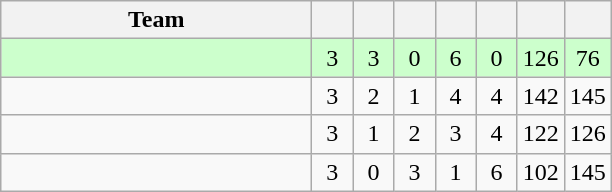<table class="wikitable" style="text-align:center;">
<tr>
<th width=200>Team</th>
<th width=20></th>
<th width=20></th>
<th width=20></th>
<th width=20></th>
<th width=20></th>
<th width=20></th>
<th width=20></th>
</tr>
<tr bgcolor="#ccffcc">
<td align=left></td>
<td>3</td>
<td>3</td>
<td>0</td>
<td>6</td>
<td>0</td>
<td>126</td>
<td>76</td>
</tr>
<tr>
<td align=left></td>
<td>3</td>
<td>2</td>
<td>1</td>
<td>4</td>
<td>4</td>
<td>142</td>
<td>145</td>
</tr>
<tr>
<td align=left></td>
<td>3</td>
<td>1</td>
<td>2</td>
<td>3</td>
<td>4</td>
<td>122</td>
<td>126</td>
</tr>
<tr>
<td align=left></td>
<td>3</td>
<td>0</td>
<td>3</td>
<td>1</td>
<td>6</td>
<td>102</td>
<td>145</td>
</tr>
</table>
